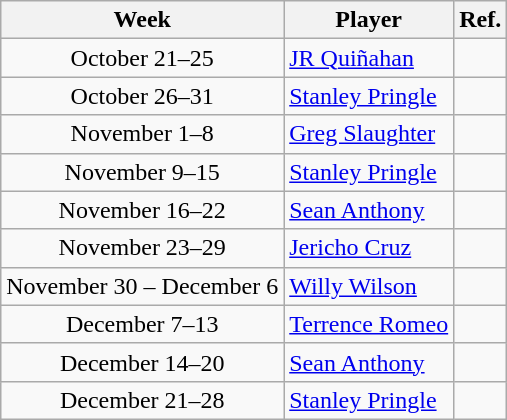<table class="wikitable" border="1">
<tr>
<th>Week</th>
<th>Player</th>
<th>Ref.</th>
</tr>
<tr>
<td align=center>October 21–25</td>
<td><a href='#'>JR Quiñahan</a> </td>
<td align=center></td>
</tr>
<tr>
<td align=center>October 26–31</td>
<td><a href='#'>Stanley Pringle</a> </td>
<td align=center></td>
</tr>
<tr>
<td align=center>November 1–8</td>
<td><a href='#'>Greg Slaughter</a> </td>
<td align=center></td>
</tr>
<tr>
<td align=center>November 9–15</td>
<td><a href='#'>Stanley Pringle</a> </td>
<td align=center></td>
</tr>
<tr>
<td align=center>November 16–22</td>
<td><a href='#'>Sean Anthony</a> </td>
<td align=center></td>
</tr>
<tr>
<td align=center>November 23–29</td>
<td><a href='#'>Jericho Cruz</a> </td>
<td align=center></td>
</tr>
<tr>
<td align=center>November 30 – December 6</td>
<td><a href='#'>Willy Wilson</a>  </td>
<td align=center></td>
</tr>
<tr>
<td align=center>December 7–13</td>
<td><a href='#'>Terrence Romeo</a> </td>
<td align=center></td>
</tr>
<tr>
<td align=center>December 14–20</td>
<td><a href='#'>Sean Anthony</a> </td>
<td align=center></td>
</tr>
<tr>
<td align=center>December 21–28</td>
<td><a href='#'>Stanley Pringle</a> </td>
<td align=center></td>
</tr>
</table>
